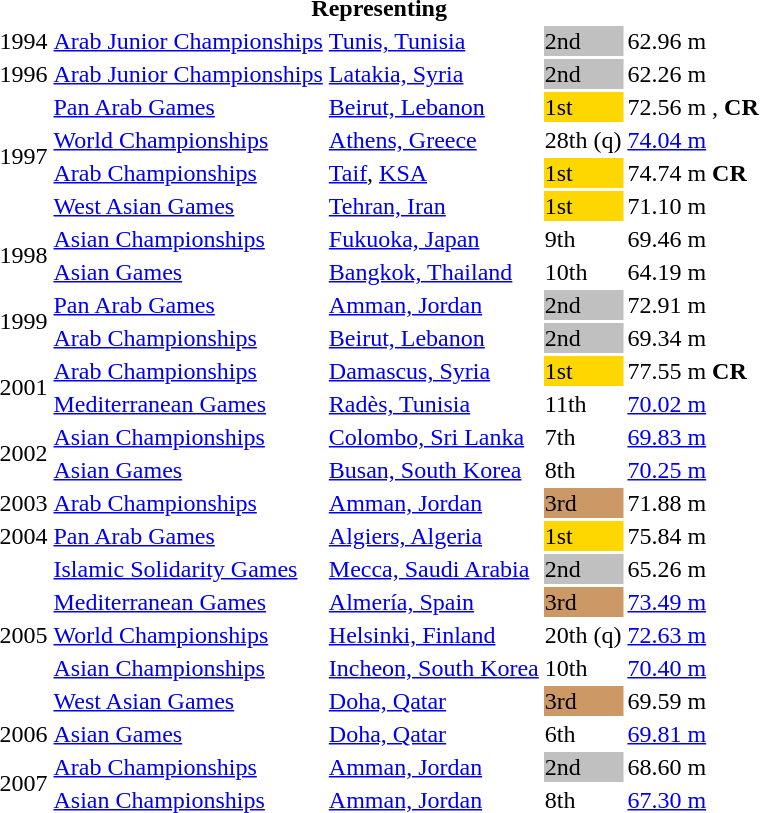<table>
<tr>
<th colspan="6">Representing </th>
</tr>
<tr>
<td>1994</td>
<td><a href='#'>Arab Junior Championships</a></td>
<td><a href='#'>Tunis, Tunisia</a></td>
<td bgcolor=silver>2nd</td>
<td>62.96 m</td>
</tr>
<tr>
<td>1996</td>
<td><a href='#'>Arab Junior Championships</a></td>
<td><a href='#'>Latakia, Syria</a></td>
<td bgcolor=silver>2nd</td>
<td>62.26 m</td>
</tr>
<tr>
<td rowspan=4>1997</td>
<td><a href='#'>Pan Arab Games</a></td>
<td><a href='#'>Beirut, Lebanon</a></td>
<td bgcolor=gold>1st</td>
<td>72.56 m , <strong>CR</strong></td>
</tr>
<tr>
<td><a href='#'>World Championships</a></td>
<td><a href='#'>Athens, Greece</a></td>
<td>28th (q)</td>
<td><a href='#'>74.04 m</a></td>
</tr>
<tr>
<td><a href='#'>Arab Championships</a></td>
<td><a href='#'>Taif</a>, <a href='#'>KSA</a></td>
<td bgcolor=gold>1st</td>
<td>74.74 m <strong>CR</strong></td>
</tr>
<tr>
<td><a href='#'>West Asian Games</a></td>
<td><a href='#'>Tehran, Iran</a></td>
<td bgcolor=gold>1st</td>
<td>71.10 m</td>
</tr>
<tr>
<td rowspan=2>1998</td>
<td><a href='#'>Asian Championships</a></td>
<td><a href='#'>Fukuoka, Japan</a></td>
<td>9th</td>
<td>69.46 m</td>
</tr>
<tr>
<td><a href='#'>Asian Games</a></td>
<td><a href='#'>Bangkok, Thailand</a></td>
<td>10th</td>
<td>64.19 m</td>
</tr>
<tr>
<td rowspan=2>1999</td>
<td><a href='#'>Pan Arab Games</a></td>
<td><a href='#'>Amman, Jordan</a></td>
<td bgcolor=silver>2nd</td>
<td>72.91 m</td>
</tr>
<tr>
<td><a href='#'>Arab Championships</a></td>
<td><a href='#'>Beirut, Lebanon</a></td>
<td bgcolor=silver>2nd</td>
<td>69.34 m</td>
</tr>
<tr>
<td rowspan=2>2001</td>
<td><a href='#'>Arab Championships</a></td>
<td><a href='#'>Damascus, Syria</a></td>
<td bgcolor=gold>1st</td>
<td>77.55 m <strong>CR</strong></td>
</tr>
<tr>
<td><a href='#'>Mediterranean Games</a></td>
<td><a href='#'>Radès, Tunisia</a></td>
<td>11th</td>
<td><a href='#'>70.02 m</a></td>
</tr>
<tr>
<td rowspan=2>2002</td>
<td><a href='#'>Asian Championships</a></td>
<td><a href='#'>Colombo, Sri Lanka</a></td>
<td>7th</td>
<td><a href='#'>69.83 m</a></td>
</tr>
<tr>
<td><a href='#'>Asian Games</a></td>
<td><a href='#'>Busan, South Korea</a></td>
<td>8th</td>
<td><a href='#'>70.25 m</a></td>
</tr>
<tr>
<td>2003</td>
<td><a href='#'>Arab Championships</a></td>
<td><a href='#'>Amman, Jordan</a></td>
<td bgcolor=cc9966>3rd</td>
<td>71.88 m</td>
</tr>
<tr>
<td>2004</td>
<td><a href='#'>Pan Arab Games</a></td>
<td><a href='#'>Algiers, Algeria</a></td>
<td bgcolor=gold>1st</td>
<td>75.84 m</td>
</tr>
<tr>
<td rowspan=5>2005</td>
<td><a href='#'>Islamic Solidarity Games</a></td>
<td><a href='#'>Mecca, Saudi Arabia</a></td>
<td bgcolor=silver>2nd</td>
<td>65.26 m</td>
</tr>
<tr>
<td><a href='#'>Mediterranean Games</a></td>
<td><a href='#'>Almería, Spain</a></td>
<td bgcolor=cc9966>3rd</td>
<td><a href='#'>73.49 m</a></td>
</tr>
<tr>
<td><a href='#'>World Championships</a></td>
<td><a href='#'>Helsinki, Finland</a></td>
<td>20th (q)</td>
<td><a href='#'>72.63 m</a></td>
</tr>
<tr>
<td><a href='#'>Asian Championships</a></td>
<td><a href='#'>Incheon, South Korea</a></td>
<td>10th</td>
<td><a href='#'>70.40 m</a></td>
</tr>
<tr>
<td><a href='#'>West Asian Games</a></td>
<td><a href='#'>Doha, Qatar</a></td>
<td bgcolor=cc9966>3rd</td>
<td>69.59 m</td>
</tr>
<tr>
<td>2006</td>
<td><a href='#'>Asian Games</a></td>
<td><a href='#'>Doha, Qatar</a></td>
<td>6th</td>
<td><a href='#'>69.81 m</a></td>
</tr>
<tr>
<td rowspan=2>2007</td>
<td><a href='#'>Arab Championships</a></td>
<td><a href='#'>Amman, Jordan</a></td>
<td bgcolor=silver>2nd</td>
<td>68.60 m</td>
</tr>
<tr>
<td><a href='#'>Asian Championships</a></td>
<td><a href='#'>Amman, Jordan</a></td>
<td>8th</td>
<td><a href='#'>67.30 m</a></td>
</tr>
<tr>
</tr>
</table>
